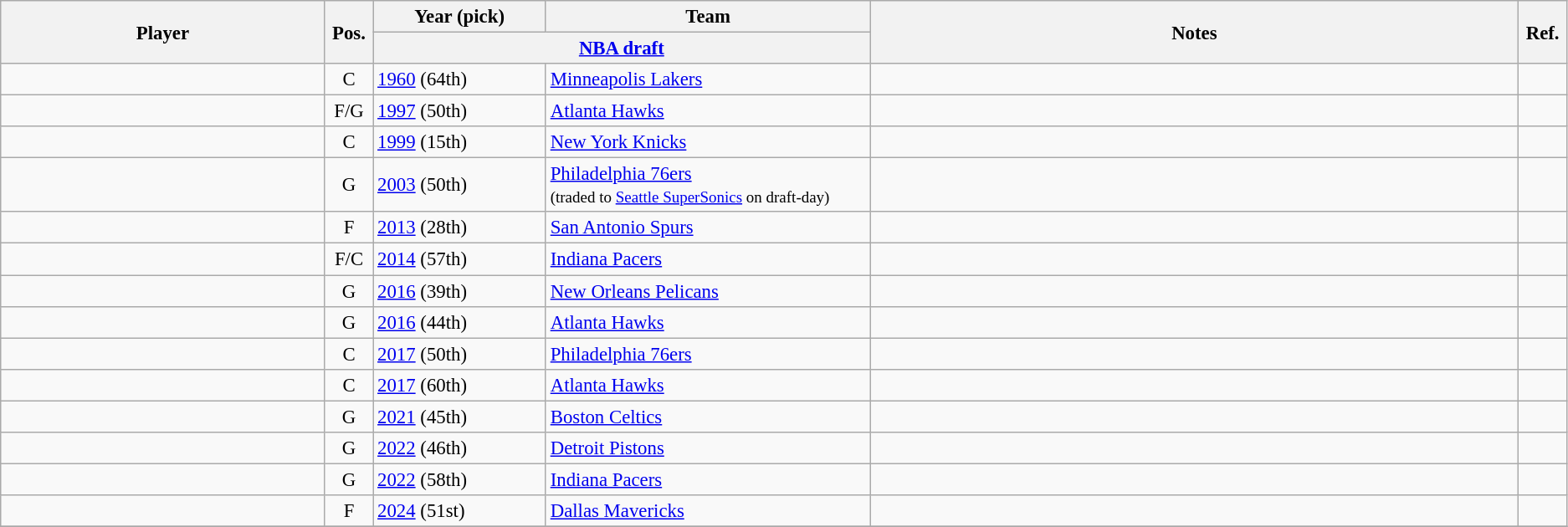<table class="wikitable sortable" style="font-size:95%">
<tr>
<th rowspan=2 width="15%">Player</th>
<th rowspan=2 width="1%">Pos.</th>
<th width="8%">Year (pick)</th>
<th width="15%">Team</th>
<th rowspan=2 width="30%" class="unsortable">Notes</th>
<th rowspan=2 width="1%" class="unsortable">Ref.</th>
</tr>
<tr class="unsortable">
<th colspan=2><a href='#'>NBA draft</a></th>
</tr>
<tr>
<td></td>
<td align="center">C</td>
<td><a href='#'>1960</a> (64th)</td>
<td><a href='#'>Minneapolis Lakers</a></td>
<td></td>
<td align="center"></td>
</tr>
<tr>
<td></td>
<td align="center">F/G</td>
<td><a href='#'>1997</a> (50th)</td>
<td><a href='#'>Atlanta Hawks</a></td>
<td></td>
<td align="center"></td>
</tr>
<tr>
<td></td>
<td align="center">C</td>
<td><a href='#'>1999</a> (15th)</td>
<td><a href='#'>New York Knicks</a></td>
<td></td>
<td align="center"></td>
</tr>
<tr>
<td></td>
<td align="center">G</td>
<td><a href='#'>2003</a> (50th)</td>
<td><a href='#'>Philadelphia 76ers</a><br><small>(traded to <a href='#'>Seattle SuperSonics</a> on draft-day)</small></td>
<td></td>
<td align="center"></td>
</tr>
<tr>
<td></td>
<td align="center">F</td>
<td><a href='#'>2013</a> (28th)</td>
<td><a href='#'>San Antonio Spurs</a></td>
<td></td>
<td align="center"></td>
</tr>
<tr>
<td></td>
<td align="center">F/C</td>
<td><a href='#'>2014</a> (57th)</td>
<td><a href='#'>Indiana Pacers</a></td>
<td></td>
<td align="center"></td>
</tr>
<tr>
<td></td>
<td align="center">G</td>
<td><a href='#'>2016</a> (39th)</td>
<td><a href='#'>New Orleans Pelicans</a></td>
<td></td>
<td align="center"></td>
</tr>
<tr>
<td></td>
<td align="center">G</td>
<td><a href='#'>2016</a> (44th)</td>
<td><a href='#'>Atlanta Hawks</a></td>
<td></td>
<td align="center"></td>
</tr>
<tr>
<td></td>
<td align="center">C</td>
<td><a href='#'>2017</a> (50th)</td>
<td><a href='#'>Philadelphia 76ers</a></td>
<td></td>
<td align="center"></td>
</tr>
<tr>
<td></td>
<td align="center">C</td>
<td><a href='#'>2017</a> (60th)</td>
<td><a href='#'>Atlanta Hawks</a></td>
<td></td>
<td align="center"></td>
</tr>
<tr>
<td></td>
<td align="center">G</td>
<td><a href='#'>2021</a> (45th)</td>
<td><a href='#'>Boston Celtics</a></td>
<td></td>
<td align="center"></td>
</tr>
<tr>
<td></td>
<td align="center">G</td>
<td><a href='#'>2022</a> (46th)</td>
<td><a href='#'>Detroit Pistons</a></td>
<td></td>
<td align="center"></td>
</tr>
<tr>
<td></td>
<td align="center">G</td>
<td><a href='#'>2022</a> (58th)</td>
<td><a href='#'>Indiana Pacers</a></td>
<td></td>
<td align="center"></td>
</tr>
<tr>
<td></td>
<td align="center">F</td>
<td><a href='#'>2024</a> (51st)</td>
<td><a href='#'>Dallas Mavericks</a></td>
<td></td>
<td align="center"></td>
</tr>
<tr>
</tr>
</table>
